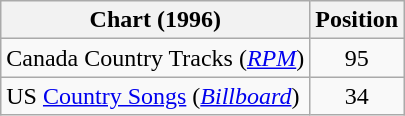<table class="wikitable sortable">
<tr>
<th scope="col">Chart (1996)</th>
<th scope="col">Position</th>
</tr>
<tr>
<td>Canada Country Tracks (<em><a href='#'>RPM</a></em>)</td>
<td align="center">95</td>
</tr>
<tr>
<td>US <a href='#'>Country Songs</a> (<em><a href='#'>Billboard</a></em>)</td>
<td align="center">34</td>
</tr>
</table>
